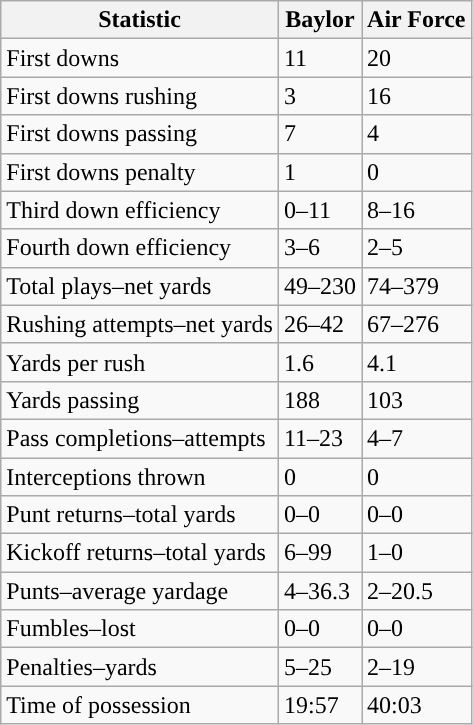<table class="wikitable">
<tr>
<th>Statistic</th>
<th><strong>Baylor</strong></th>
<th><strong>Air Force</strong></th>
</tr>
<tr>
<td>First downs</td>
<td>11</td>
<td>20</td>
</tr>
<tr>
<td>First downs rushing</td>
<td>3</td>
<td>16</td>
</tr>
<tr>
<td>First downs passing</td>
<td>7</td>
<td>4</td>
</tr>
<tr>
<td>First downs penalty</td>
<td>1</td>
<td>0</td>
</tr>
<tr>
<td>Third down efficiency</td>
<td>0–11</td>
<td>8–16</td>
</tr>
<tr>
<td>Fourth down efficiency</td>
<td>3–6</td>
<td>2–5</td>
</tr>
<tr>
<td>Total plays–net yards</td>
<td>49–230</td>
<td>74–379</td>
</tr>
<tr>
<td>Rushing attempts–net yards</td>
<td>26–42</td>
<td>67–276</td>
</tr>
<tr>
<td>Yards per rush</td>
<td>1.6</td>
<td>4.1</td>
</tr>
<tr>
<td>Yards passing</td>
<td>188</td>
<td>103</td>
</tr>
<tr>
<td>Pass completions–attempts</td>
<td>11–23</td>
<td>4–7</td>
</tr>
<tr>
<td>Interceptions thrown</td>
<td>0</td>
<td>0</td>
</tr>
<tr>
<td>Punt returns–total yards</td>
<td>0–0</td>
<td>0–0</td>
</tr>
<tr>
<td>Kickoff returns–total yards</td>
<td>6–99</td>
<td>1–0</td>
</tr>
<tr>
<td>Punts–average yardage</td>
<td>4–36.3</td>
<td>2–20.5</td>
</tr>
<tr>
<td>Fumbles–lost</td>
<td>0–0</td>
<td>0–0</td>
</tr>
<tr>
<td>Penalties–yards</td>
<td>5–25</td>
<td>2–19</td>
</tr>
<tr>
<td>Time of possession</td>
<td>19:57</td>
<td>40:03</td>
</tr>
</table>
